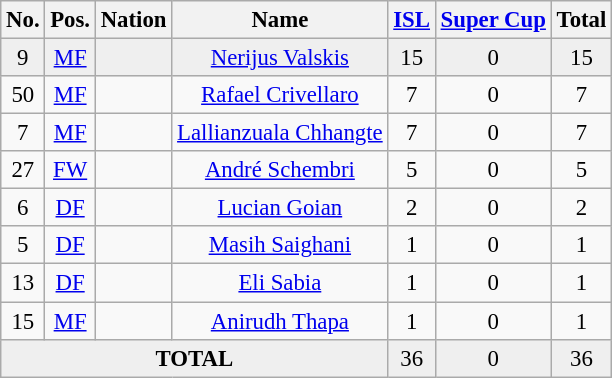<table class="wikitable sortable" style="font-size: 95%; text-align: center;">
<tr>
<th>No.</th>
<th>Pos.</th>
<th>Nation</th>
<th>Name</th>
<th><a href='#'>ISL</a></th>
<th><a href='#'>Super Cup</a></th>
<th>Total</th>
</tr>
<tr bgcolor="#efefef">
<td>9</td>
<td><a href='#'>MF</a></td>
<td></td>
<td><a href='#'>Nerijus Valskis</a></td>
<td>15</td>
<td>0</td>
<td>15</td>
</tr>
<tr>
<td>50</td>
<td><a href='#'>MF</a></td>
<td></td>
<td><a href='#'>Rafael Crivellaro</a></td>
<td>7</td>
<td>0</td>
<td>7</td>
</tr>
<tr>
<td>7</td>
<td><a href='#'>MF</a></td>
<td></td>
<td><a href='#'>Lallianzuala Chhangte</a></td>
<td>7</td>
<td>0</td>
<td>7</td>
</tr>
<tr>
<td>27</td>
<td><a href='#'>FW</a></td>
<td></td>
<td><a href='#'>André Schembri</a></td>
<td>5</td>
<td>0</td>
<td>5</td>
</tr>
<tr>
<td>6</td>
<td><a href='#'>DF</a></td>
<td></td>
<td><a href='#'>Lucian Goian</a></td>
<td>2</td>
<td>0</td>
<td>2</td>
</tr>
<tr>
<td>5</td>
<td><a href='#'>DF</a></td>
<td></td>
<td><a href='#'>Masih Saighani</a></td>
<td>1</td>
<td>0</td>
<td>1</td>
</tr>
<tr>
<td>13</td>
<td><a href='#'>DF</a></td>
<td></td>
<td><a href='#'>Eli Sabia</a></td>
<td>1</td>
<td>0</td>
<td>1</td>
</tr>
<tr>
<td>15</td>
<td><a href='#'>MF</a></td>
<td></td>
<td><a href='#'>Anirudh Thapa</a></td>
<td>1</td>
<td>0</td>
<td>1</td>
</tr>
<tr bgcolor="#efefef">
<td colspan="4"><strong>TOTAL</strong></td>
<td>36</td>
<td>0</td>
<td>36</td>
</tr>
</table>
